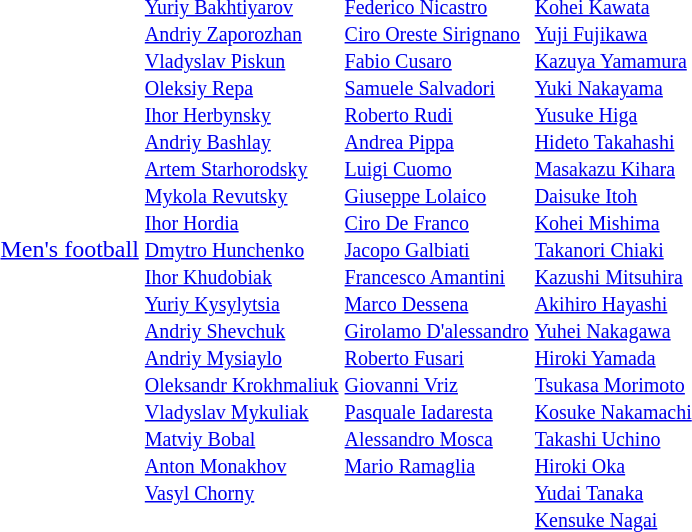<table>
<tr>
<td><a href='#'>Men's football</a></td>
<td valign=top><br><small><a href='#'>Yuriy Bakhtiyarov</a><br><a href='#'>Andriy Zaporozhan</a><br><a href='#'>Vladyslav Piskun</a><br><a href='#'>Oleksiy Repa</a><br><a href='#'>Ihor Herbynsky</a><br><a href='#'>Andriy Bashlay</a><br><a href='#'>Artem Starhorodsky</a><br><a href='#'>Mykola Revutsky</a><br><a href='#'>Ihor Hordia</a><br><a href='#'>Dmytro Hunchenko</a><br><a href='#'>Ihor Khudobiak</a><br><a href='#'>Yuriy Kysylytsia</a><br><a href='#'>Andriy Shevchuk</a><br><a href='#'>Andriy Mysiaylo</a><br><a href='#'>Oleksandr Krokhmaliuk</a><br><a href='#'>Vladyslav Mykuliak</a><br><a href='#'>Matviy Bobal</a><br><a href='#'>Anton Monakhov</a><br><a href='#'>Vasyl Chorny</a></small></td>
<td valign=top><br><small><a href='#'>Federico Nicastro</a><br><a href='#'>Ciro Oreste Sirignano</a><br><a href='#'>Fabio Cusaro</a><br><a href='#'>Samuele Salvadori</a><br><a href='#'>Roberto Rudi</a><br><a href='#'>Andrea Pippa</a><br><a href='#'>Luigi Cuomo</a><br><a href='#'>Giuseppe Lolaico</a><br><a href='#'>Ciro De Franco</a><br><a href='#'>Jacopo Galbiati</a><br><a href='#'>Francesco Amantini</a><br><a href='#'>Marco Dessena</a><br><a href='#'>Girolamo D'alessandro</a><br><a href='#'>Roberto Fusari</a><br><a href='#'>Giovanni Vriz</a><br><a href='#'>Pasquale Iadaresta</a><br><a href='#'>Alessandro Mosca</a><br><a href='#'>Mario Ramaglia</a></small></td>
<td valign=top><br><small><a href='#'>Kohei Kawata</a><br><a href='#'>Yuji Fujikawa</a><br><a href='#'>Kazuya Yamamura</a><br><a href='#'>Yuki Nakayama</a><br><a href='#'>Yusuke Higa</a><br><a href='#'>Hideto Takahashi</a><br><a href='#'>Masakazu Kihara</a><br><a href='#'>Daisuke Itoh</a><br><a href='#'>Kohei Mishima</a><br><a href='#'>Takanori Chiaki</a><br><a href='#'>Kazushi Mitsuhira</a><br><a href='#'>Akihiro Hayashi</a><br><a href='#'>Yuhei Nakagawa</a><br><a href='#'>Hiroki Yamada</a><br><a href='#'>Tsukasa Morimoto</a><br><a href='#'>Kosuke Nakamachi</a><br><a href='#'>Takashi Uchino</a><br><a href='#'>Hiroki Oka</a><br><a href='#'>Yudai Tanaka</a><br><a href='#'>Kensuke Nagai</a></small></td>
</tr>
</table>
